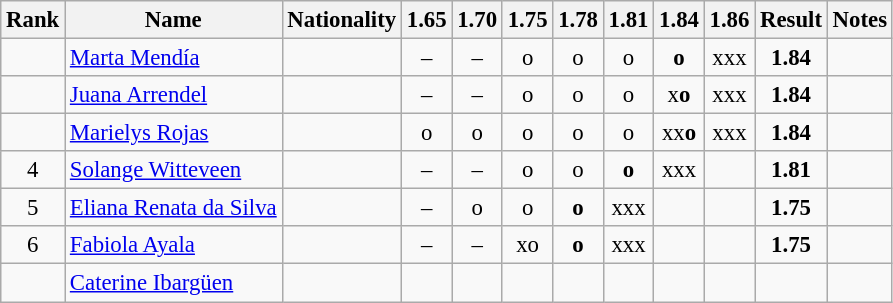<table class="wikitable sortable" style="text-align:center;font-size:95%">
<tr>
<th>Rank</th>
<th>Name</th>
<th>Nationality</th>
<th>1.65</th>
<th>1.70</th>
<th>1.75</th>
<th>1.78</th>
<th>1.81</th>
<th>1.84</th>
<th>1.86</th>
<th>Result</th>
<th>Notes</th>
</tr>
<tr>
<td></td>
<td align=left><a href='#'>Marta Mendía</a></td>
<td align=left></td>
<td>–</td>
<td>–</td>
<td>o</td>
<td>o</td>
<td>o</td>
<td><strong>o</strong></td>
<td>xxx</td>
<td><strong>1.84</strong></td>
<td></td>
</tr>
<tr>
<td></td>
<td align=left><a href='#'>Juana Arrendel</a></td>
<td align=left></td>
<td>–</td>
<td>–</td>
<td>o</td>
<td>o</td>
<td>o</td>
<td>x<strong>o</strong></td>
<td>xxx</td>
<td><strong>1.84</strong></td>
<td></td>
</tr>
<tr>
<td></td>
<td align=left><a href='#'>Marielys Rojas</a></td>
<td align=left></td>
<td>o</td>
<td>o</td>
<td>o</td>
<td>o</td>
<td>o</td>
<td>xx<strong>o</strong></td>
<td>xxx</td>
<td><strong>1.84</strong></td>
<td></td>
</tr>
<tr>
<td>4</td>
<td align=left><a href='#'>Solange Witteveen</a></td>
<td align=left></td>
<td>–</td>
<td>–</td>
<td>o</td>
<td>o</td>
<td><strong>o</strong></td>
<td>xxx</td>
<td></td>
<td><strong>1.81</strong></td>
<td></td>
</tr>
<tr>
<td>5</td>
<td align=left><a href='#'>Eliana Renata da Silva</a></td>
<td align=left></td>
<td>–</td>
<td>o</td>
<td>o</td>
<td><strong>o</strong></td>
<td>xxx</td>
<td></td>
<td></td>
<td><strong>1.75</strong></td>
<td></td>
</tr>
<tr>
<td>6</td>
<td align=left><a href='#'>Fabiola Ayala</a></td>
<td align=left></td>
<td>–</td>
<td>–</td>
<td>xo</td>
<td><strong>o</strong></td>
<td>xxx</td>
<td></td>
<td></td>
<td><strong>1.75</strong></td>
<td></td>
</tr>
<tr>
<td></td>
<td align=left><a href='#'>Caterine Ibargüen</a></td>
<td align=left></td>
<td></td>
<td></td>
<td></td>
<td></td>
<td></td>
<td></td>
<td></td>
<td><strong></strong></td>
<td></td>
</tr>
</table>
